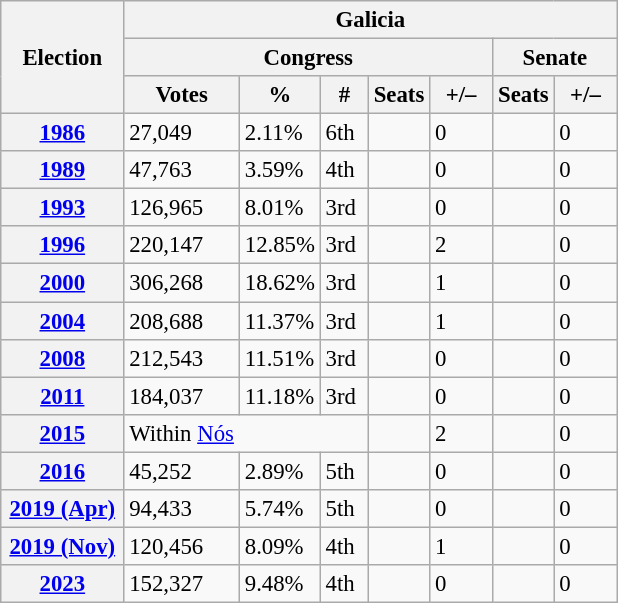<table class="wikitable" style="font-size:95%; text-align:left;">
<tr>
<th rowspan="3" width="75">Election</th>
<th colspan="7">Galicia</th>
</tr>
<tr>
<th colspan="5">Congress</th>
<th colspan="2">Senate</th>
</tr>
<tr>
<th width="70">Votes</th>
<th width="35">%</th>
<th width="25">#</th>
<th>Seats</th>
<th width="35">+/–</th>
<th>Seats</th>
<th width="35">+/–</th>
</tr>
<tr>
<th><a href='#'>1986</a></th>
<td>27,049</td>
<td>2.11%</td>
<td>6th</td>
<td></td>
<td>0</td>
<td></td>
<td>0</td>
</tr>
<tr>
<th><a href='#'>1989</a></th>
<td>47,763</td>
<td>3.59%</td>
<td>4th</td>
<td></td>
<td>0</td>
<td></td>
<td>0</td>
</tr>
<tr>
<th><a href='#'>1993</a></th>
<td>126,965</td>
<td>8.01%</td>
<td>3rd</td>
<td></td>
<td>0</td>
<td></td>
<td>0</td>
</tr>
<tr>
<th><a href='#'>1996</a></th>
<td>220,147</td>
<td>12.85%</td>
<td>3rd</td>
<td></td>
<td>2</td>
<td></td>
<td>0</td>
</tr>
<tr>
<th><a href='#'>2000</a></th>
<td>306,268</td>
<td>18.62%</td>
<td>3rd</td>
<td></td>
<td>1</td>
<td></td>
<td>0</td>
</tr>
<tr>
<th><a href='#'>2004</a></th>
<td>208,688</td>
<td>11.37%</td>
<td>3rd</td>
<td></td>
<td>1</td>
<td></td>
<td>0</td>
</tr>
<tr>
<th><a href='#'>2008</a></th>
<td>212,543</td>
<td>11.51%</td>
<td>3rd</td>
<td></td>
<td>0</td>
<td></td>
<td>0</td>
</tr>
<tr>
<th><a href='#'>2011</a></th>
<td>184,037</td>
<td>11.18%</td>
<td>3rd</td>
<td></td>
<td>0</td>
<td></td>
<td>0</td>
</tr>
<tr>
<th><a href='#'>2015</a></th>
<td colspan="3">Within <a href='#'>Nós</a></td>
<td></td>
<td>2</td>
<td></td>
<td>0</td>
</tr>
<tr>
<th><a href='#'>2016</a></th>
<td>45,252</td>
<td>2.89%</td>
<td>5th</td>
<td></td>
<td>0</td>
<td></td>
<td>0</td>
</tr>
<tr>
<th><a href='#'>2019 (Apr)</a></th>
<td>94,433</td>
<td>5.74%</td>
<td>5th</td>
<td></td>
<td>0</td>
<td></td>
<td>0</td>
</tr>
<tr>
<th><a href='#'>2019 (Nov)</a></th>
<td>120,456</td>
<td>8.09%</td>
<td>4th</td>
<td></td>
<td>1</td>
<td></td>
<td>0</td>
</tr>
<tr>
<th><a href='#'>2023</a></th>
<td>152,327</td>
<td>9.48%</td>
<td>4th</td>
<td></td>
<td>0</td>
<td></td>
<td>0</td>
</tr>
</table>
